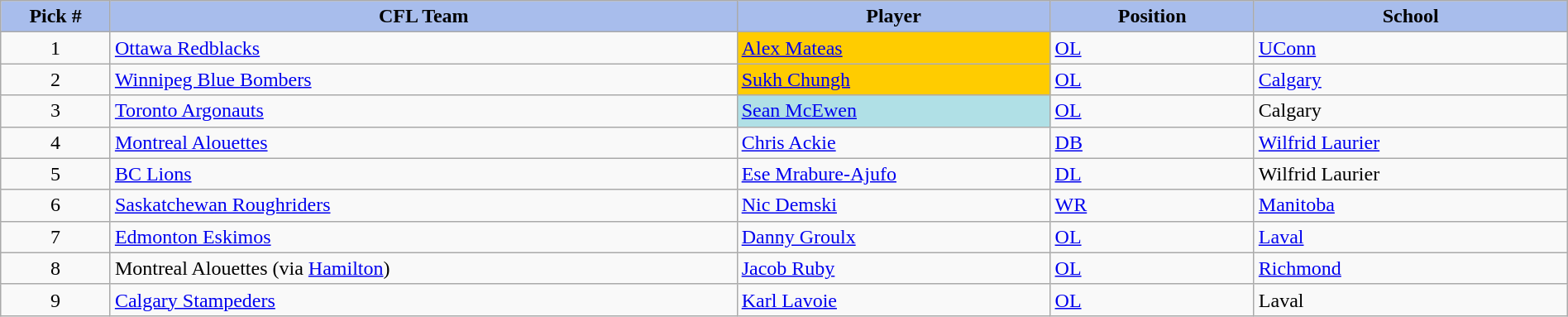<table class="wikitable" style="width: 100%">
<tr>
<th style="background:#A8BDEC;" width=7%>Pick #</th>
<th width=40% style="background:#A8BDEC;">CFL Team</th>
<th width=20% style="background:#A8BDEC;">Player</th>
<th width=13% style="background:#A8BDEC;">Position</th>
<th width=20% style="background:#A8BDEC;">School</th>
</tr>
<tr>
<td align=center>1</td>
<td><a href='#'>Ottawa Redblacks</a></td>
<td bgcolor="#FFCC00"><a href='#'>Alex Mateas</a></td>
<td><a href='#'>OL</a></td>
<td><a href='#'>UConn</a></td>
</tr>
<tr>
<td align=center>2</td>
<td><a href='#'>Winnipeg Blue Bombers</a></td>
<td bgcolor="#FFCC00"><a href='#'>Sukh Chungh</a></td>
<td><a href='#'>OL</a></td>
<td><a href='#'>Calgary</a></td>
</tr>
<tr>
<td align=center>3</td>
<td><a href='#'>Toronto Argonauts</a></td>
<td bgcolor="#B0E0E6"><a href='#'>Sean McEwen</a></td>
<td><a href='#'>OL</a></td>
<td>Calgary</td>
</tr>
<tr>
<td align=center>4</td>
<td><a href='#'>Montreal Alouettes</a></td>
<td><a href='#'>Chris Ackie</a></td>
<td><a href='#'>DB</a></td>
<td><a href='#'>Wilfrid Laurier</a></td>
</tr>
<tr>
<td align=center>5</td>
<td><a href='#'>BC Lions</a></td>
<td><a href='#'>Ese Mrabure-Ajufo</a></td>
<td><a href='#'>DL</a></td>
<td>Wilfrid Laurier</td>
</tr>
<tr>
<td align=center>6</td>
<td><a href='#'>Saskatchewan Roughriders</a></td>
<td><a href='#'>Nic Demski</a></td>
<td><a href='#'>WR</a></td>
<td><a href='#'>Manitoba</a></td>
</tr>
<tr>
<td align=center>7</td>
<td><a href='#'>Edmonton Eskimos</a></td>
<td><a href='#'>Danny Groulx</a></td>
<td><a href='#'>OL</a></td>
<td><a href='#'>Laval</a></td>
</tr>
<tr>
<td align=center>8</td>
<td>Montreal Alouettes (via <a href='#'>Hamilton</a>)</td>
<td><a href='#'>Jacob Ruby</a></td>
<td><a href='#'>OL</a></td>
<td><a href='#'>Richmond</a></td>
</tr>
<tr>
<td align=center>9</td>
<td><a href='#'>Calgary Stampeders</a></td>
<td><a href='#'>Karl Lavoie</a></td>
<td><a href='#'>OL</a></td>
<td>Laval</td>
</tr>
</table>
